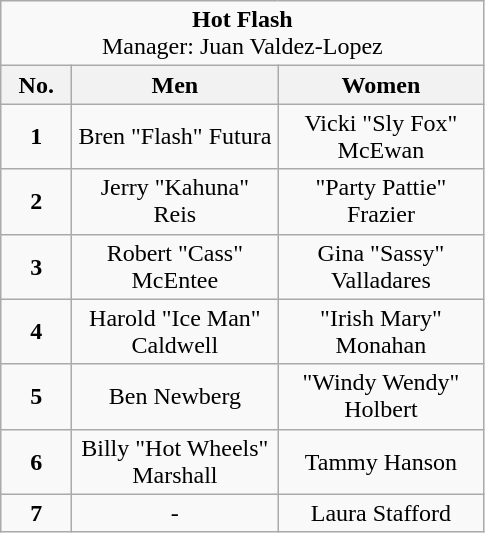<table class="wikitable" style="text-align:center">
<tr>
<td colspan="3"><strong>Hot Flash</strong><br>Manager: Juan Valdez-Lopez</td>
</tr>
<tr>
<th style="width:40px;">No.</th>
<th style="width:130px;">Men</th>
<th style="width:130px;">Women</th>
</tr>
<tr>
<td><strong>1</strong></td>
<td>Bren "Flash" Futura</td>
<td>Vicki "Sly Fox" McEwan</td>
</tr>
<tr>
<td><strong>2</strong></td>
<td>Jerry "Kahuna" Reis</td>
<td>"Party Pattie" Frazier</td>
</tr>
<tr>
<td><strong>3</strong></td>
<td>Robert "Cass" McEntee</td>
<td>Gina "Sassy" Valladares</td>
</tr>
<tr>
<td><strong>4</strong></td>
<td>Harold "Ice Man" Caldwell</td>
<td>"Irish Mary" Monahan</td>
</tr>
<tr>
<td><strong>5</strong></td>
<td>Ben Newberg</td>
<td>"Windy Wendy" Holbert</td>
</tr>
<tr>
<td><strong>6</strong></td>
<td>Billy "Hot Wheels" Marshall</td>
<td>Tammy Hanson</td>
</tr>
<tr>
<td><strong>7</strong></td>
<td>-</td>
<td>Laura Stafford</td>
</tr>
</table>
